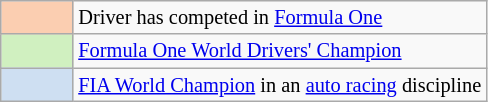<table class="wikitable" style="font-size:85%">
<tr>
<th scope=row width=42px align=center style="background-color:#FBCEB1"></th>
<td>Driver has competed in <a href='#'>Formula One</a></td>
</tr>
<tr>
<th scope=row width=40px align=center style="background-color:#D0F0C0"></th>
<td><a href='#'>Formula One World Drivers' Champion</a></td>
</tr>
<tr>
<th scope=row width=40px align=center style="background-color:#cedff2"></th>
<td><a href='#'>FIA World Champion</a> in an <a href='#'>auto racing</a> discipline</td>
</tr>
</table>
